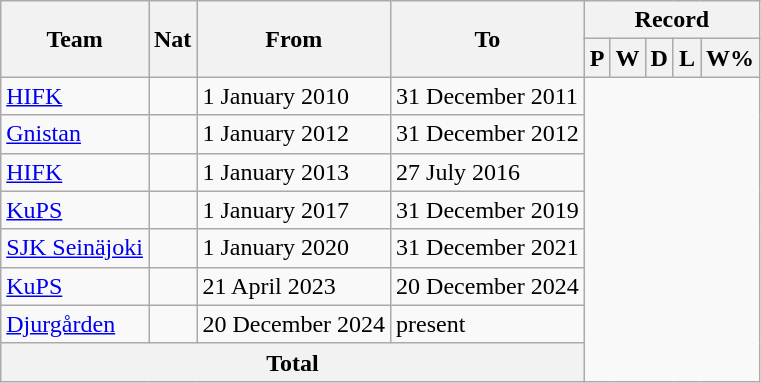<table class="wikitable" style="text-align:center">
<tr>
<th rowspan="2">Team</th>
<th rowspan="2">Nat</th>
<th rowspan="2">From</th>
<th rowspan="2">To</th>
<th colspan="8">Record</th>
</tr>
<tr>
<th>P</th>
<th>W</th>
<th>D</th>
<th>L</th>
<th>W%</th>
</tr>
<tr>
<td align=left><a href='#'>HIFK</a></td>
<td></td>
<td align=left>1 January 2010</td>
<td align=left>31 December 2011<br></td>
</tr>
<tr>
<td align=left><a href='#'>Gnistan</a></td>
<td></td>
<td align=left>1 January 2012</td>
<td align=left>31 December 2012<br></td>
</tr>
<tr>
<td align=left><a href='#'>HIFK</a></td>
<td></td>
<td align=left>1 January 2013</td>
<td align=left>27 July 2016<br></td>
</tr>
<tr>
<td align=left><a href='#'>KuPS</a></td>
<td></td>
<td align=left>1 January 2017</td>
<td align=left>31 December 2019<br></td>
</tr>
<tr>
<td align=left><a href='#'>SJK Seinäjoki</a></td>
<td></td>
<td align=left>1 January 2020</td>
<td align=left>31 December 2021<br></td>
</tr>
<tr>
<td align=left><a href='#'>KuPS</a></td>
<td></td>
<td align=left>21 April 2023</td>
<td align=left>20 December 2024<br></td>
</tr>
<tr>
<td align=left><a href='#'>Djurgården</a></td>
<td></td>
<td align=left>20 December 2024</td>
<td align=left>present<br></td>
</tr>
<tr>
<th colspan="4">Total<br></th>
</tr>
</table>
